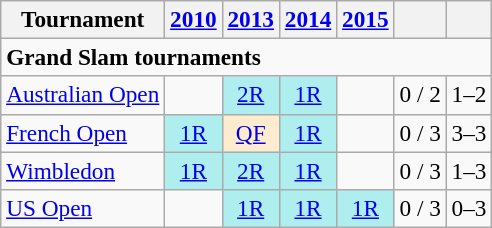<table class=wikitable style=text-align:center;font-size:97%>
<tr>
<th>Tournament</th>
<th><a href='#'>2010</a></th>
<th><a href='#'>2013</a></th>
<th><a href='#'>2014</a></th>
<th><a href='#'>2015</a></th>
<th></th>
<th></th>
</tr>
<tr>
<td colspan=17 align=left><strong>Grand Slam tournaments</strong></td>
</tr>
<tr>
<td align=left><a href='#'>Australian Open</a></td>
<td></td>
<td bgcolor=afeeee><a href='#'>2R</a></td>
<td bgcolor=afeeee><a href='#'>1R</a></td>
<td></td>
<td>0 / 2</td>
<td>1–2</td>
</tr>
<tr>
<td align=left><a href='#'>French Open</a></td>
<td bgcolor=afeeee><a href='#'>1R</a></td>
<td bgcolor=ffebcd><a href='#'>QF</a></td>
<td bgcolor=afeeee><a href='#'>1R</a></td>
<td></td>
<td>0 / 3</td>
<td>3–3</td>
</tr>
<tr>
<td align=left><a href='#'>Wimbledon</a></td>
<td bgcolor=afeeee><a href='#'>1R</a></td>
<td bgcolor=afeeee><a href='#'>2R</a></td>
<td bgcolor=afeeee><a href='#'>1R</a></td>
<td></td>
<td>0 / 3</td>
<td>1–3</td>
</tr>
<tr>
<td align=left><a href='#'>US Open</a></td>
<td></td>
<td bgcolor=afeeee><a href='#'>1R</a></td>
<td bgcolor=afeeee><a href='#'>1R</a></td>
<td bgcolor=afeeee><a href='#'>1R</a></td>
<td>0 / 3</td>
<td>0–3</td>
</tr>
</table>
